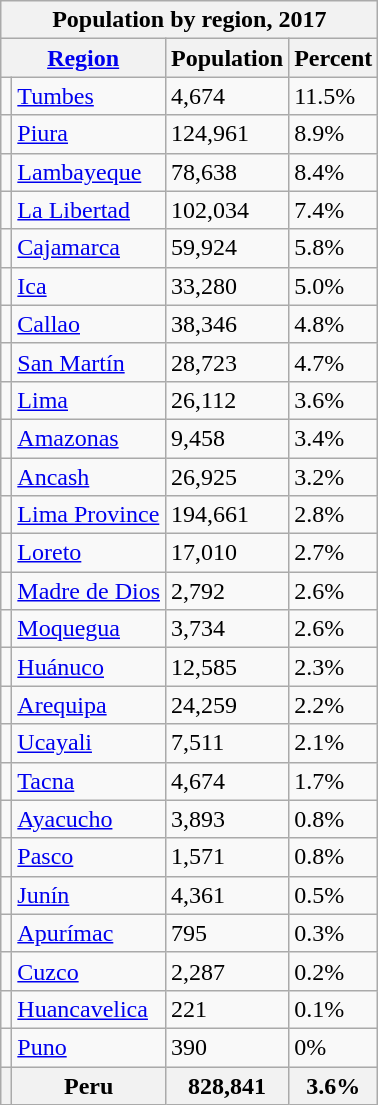<table class="wikitable sortable">
<tr>
<th colspan="4">Population by region, 2017 </th>
</tr>
<tr>
<th colspan="2"><a href='#'>Region</a></th>
<th>Population</th>
<th>Percent</th>
</tr>
<tr>
<td></td>
<td><a href='#'>Tumbes</a></td>
<td>4,674</td>
<td>11.5%</td>
</tr>
<tr>
<td></td>
<td><a href='#'>Piura</a></td>
<td>124,961</td>
<td>8.9%</td>
</tr>
<tr>
<td></td>
<td><a href='#'>Lambayeque</a></td>
<td>78,638</td>
<td>8.4%</td>
</tr>
<tr>
<td></td>
<td><a href='#'>La Libertad</a></td>
<td>102,034</td>
<td>7.4%</td>
</tr>
<tr>
<td></td>
<td><a href='#'>Cajamarca</a></td>
<td>59,924</td>
<td>5.8%</td>
</tr>
<tr>
<td></td>
<td><a href='#'>Ica</a></td>
<td>33,280</td>
<td>5.0%</td>
</tr>
<tr>
<td></td>
<td><a href='#'>Callao</a></td>
<td>38,346</td>
<td>4.8%</td>
</tr>
<tr>
<td></td>
<td><a href='#'>San Martín</a></td>
<td>28,723</td>
<td>4.7%</td>
</tr>
<tr>
<td></td>
<td><a href='#'>Lima</a></td>
<td>26,112</td>
<td>3.6%</td>
</tr>
<tr>
<td></td>
<td><a href='#'>Amazonas</a></td>
<td>9,458</td>
<td>3.4%</td>
</tr>
<tr>
<td></td>
<td><a href='#'>Ancash</a></td>
<td>26,925</td>
<td>3.2%</td>
</tr>
<tr>
<td></td>
<td><a href='#'>Lima Province</a></td>
<td>194,661</td>
<td>2.8%</td>
</tr>
<tr>
<td></td>
<td><a href='#'>Loreto</a></td>
<td>17,010</td>
<td>2.7%</td>
</tr>
<tr>
<td></td>
<td><a href='#'>Madre de Dios</a></td>
<td>2,792</td>
<td>2.6%</td>
</tr>
<tr>
<td></td>
<td><a href='#'>Moquegua</a></td>
<td>3,734</td>
<td>2.6%</td>
</tr>
<tr>
<td></td>
<td><a href='#'>Huánuco</a></td>
<td>12,585</td>
<td>2.3%</td>
</tr>
<tr>
<td></td>
<td><a href='#'>Arequipa</a></td>
<td>24,259</td>
<td>2.2%</td>
</tr>
<tr>
<td></td>
<td><a href='#'>Ucayali</a></td>
<td>7,511</td>
<td>2.1%</td>
</tr>
<tr>
<td></td>
<td><a href='#'>Tacna</a></td>
<td>4,674</td>
<td>1.7%</td>
</tr>
<tr>
<td></td>
<td><a href='#'>Ayacucho</a></td>
<td>3,893</td>
<td>0.8%</td>
</tr>
<tr>
<td></td>
<td><a href='#'>Pasco</a></td>
<td>1,571</td>
<td>0.8%</td>
</tr>
<tr>
<td></td>
<td><a href='#'>Junín</a></td>
<td>4,361</td>
<td>0.5%</td>
</tr>
<tr>
<td></td>
<td><a href='#'>Apurímac</a></td>
<td>795</td>
<td>0.3%</td>
</tr>
<tr>
<td></td>
<td><a href='#'>Cuzco</a></td>
<td>2,287</td>
<td>0.2%</td>
</tr>
<tr>
<td></td>
<td><a href='#'>Huancavelica</a></td>
<td>221</td>
<td>0.1%</td>
</tr>
<tr>
<td></td>
<td><a href='#'>Puno</a></td>
<td>390</td>
<td>0%</td>
</tr>
<tr>
<th></th>
<th>Peru</th>
<th>828,841</th>
<th>3.6%</th>
</tr>
</table>
